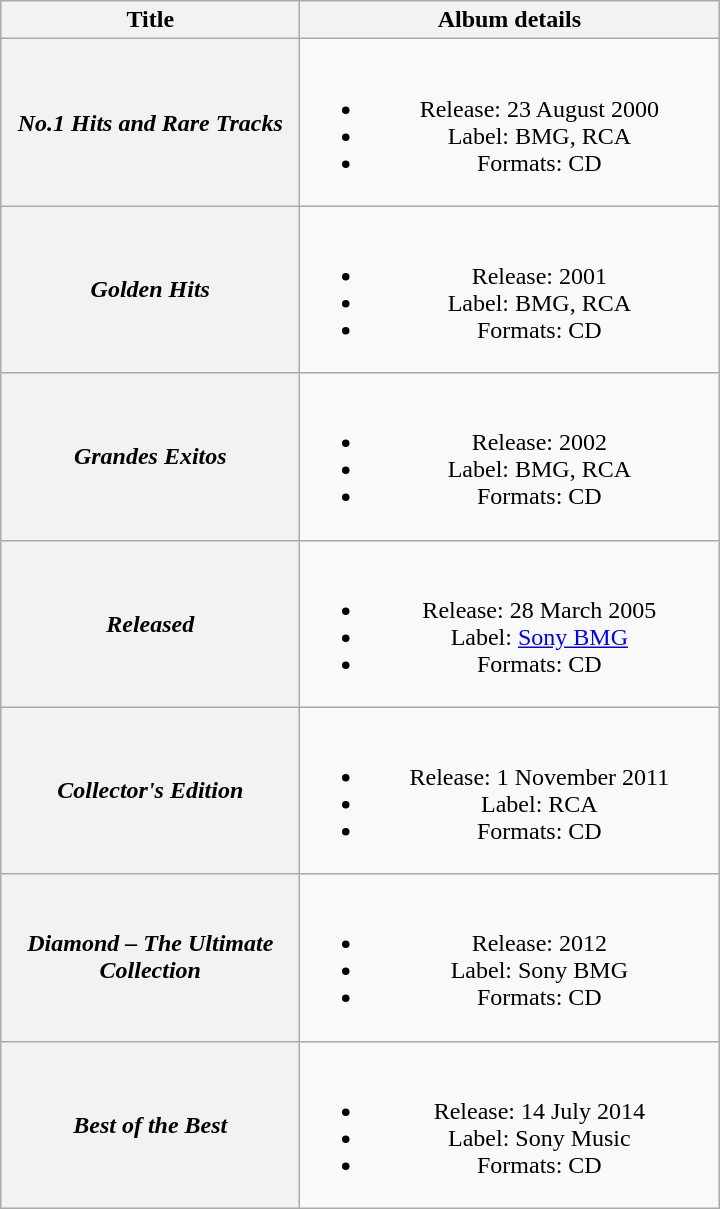<table class="wikitable plainrowheaders" style="text-align:center;" border="1">
<tr>
<th scope="col" style="width:12em;">Title</th>
<th scope="col" style="width:17em;">Album details</th>
</tr>
<tr>
<th scope="row"><em>No.1 Hits and Rare Tracks</em></th>
<td><br><ul><li>Release: 23 August 2000 </li><li>Label: BMG, RCA</li><li>Formats: CD</li></ul></td>
</tr>
<tr>
<th scope="row"><em>Golden Hits</em></th>
<td><br><ul><li>Release: 2001 </li><li>Label: BMG, RCA</li><li>Formats: CD</li></ul></td>
</tr>
<tr>
<th scope="row"><em>Grandes Exitos</em></th>
<td><br><ul><li>Release: 2002 </li><li>Label: BMG, RCA</li><li>Formats: CD</li></ul></td>
</tr>
<tr>
<th scope="row"><em>Released</em></th>
<td><br><ul><li>Release: 28 March 2005 </li><li>Label: <a href='#'>Sony BMG</a></li><li>Formats: CD</li></ul></td>
</tr>
<tr>
<th scope="row"><em>Collector's Edition</em></th>
<td><br><ul><li>Release: 1 November 2011</li><li>Label: RCA</li><li>Formats: CD</li></ul></td>
</tr>
<tr>
<th scope="row"><em>Diamond – The Ultimate Collection</em></th>
<td><br><ul><li>Release: 2012 </li><li>Label: Sony BMG</li><li>Formats: CD</li></ul></td>
</tr>
<tr>
<th scope="row"><em>Best of the Best</em></th>
<td><br><ul><li>Release: 14 July 2014 </li><li>Label: Sony Music</li><li>Formats: CD</li></ul></td>
</tr>
</table>
